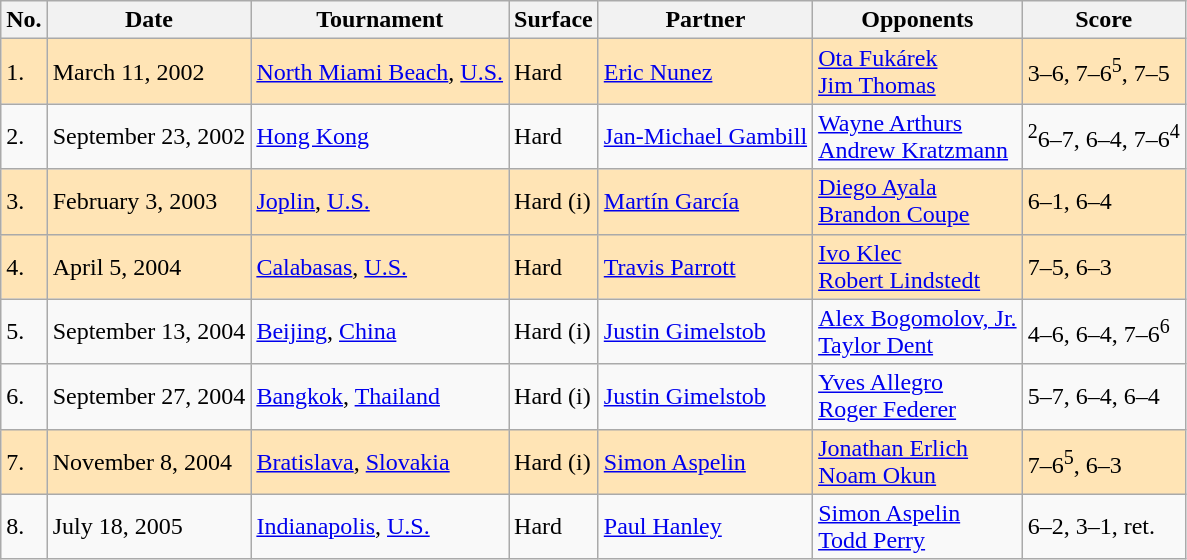<table class="wikitable">
<tr>
<th>No.</th>
<th>Date</th>
<th>Tournament</th>
<th>Surface</th>
<th>Partner</th>
<th>Opponents</th>
<th>Score</th>
</tr>
<tr bgcolor="moccasin">
<td>1.</td>
<td>March 11, 2002</td>
<td><a href='#'>North Miami Beach</a>, <a href='#'>U.S.</a></td>
<td>Hard</td>
<td> <a href='#'>Eric Nunez</a></td>
<td> <a href='#'>Ota Fukárek</a> <br>  <a href='#'>Jim Thomas</a></td>
<td>3–6, 7–6<sup>5</sup>, 7–5</td>
</tr>
<tr>
<td>2.</td>
<td>September 23, 2002</td>
<td><a href='#'>Hong Kong</a></td>
<td>Hard</td>
<td> <a href='#'>Jan-Michael Gambill</a></td>
<td> <a href='#'>Wayne Arthurs</a> <br>  <a href='#'>Andrew Kratzmann</a></td>
<td><sup>2</sup>6–7, 6–4, 7–6<sup>4</sup></td>
</tr>
<tr bgcolor="moccasin">
<td>3.</td>
<td>February 3, 2003</td>
<td><a href='#'>Joplin</a>, <a href='#'>U.S.</a></td>
<td>Hard (i)</td>
<td> <a href='#'>Martín García</a></td>
<td> <a href='#'>Diego Ayala</a>  <br>  <a href='#'>Brandon Coupe</a></td>
<td>6–1, 6–4</td>
</tr>
<tr bgcolor="moccasin">
<td>4.</td>
<td>April 5, 2004</td>
<td><a href='#'>Calabasas</a>, <a href='#'>U.S.</a></td>
<td>Hard</td>
<td> <a href='#'>Travis Parrott</a></td>
<td> <a href='#'>Ivo Klec</a>  <br>  <a href='#'>Robert Lindstedt</a></td>
<td>7–5, 6–3</td>
</tr>
<tr>
<td>5.</td>
<td>September 13, 2004</td>
<td><a href='#'>Beijing</a>, <a href='#'>China</a></td>
<td>Hard (i)</td>
<td> <a href='#'>Justin Gimelstob</a></td>
<td> <a href='#'>Alex Bogomolov, Jr.</a> <br>  <a href='#'>Taylor Dent</a></td>
<td>4–6, 6–4, 7–6<sup>6</sup></td>
</tr>
<tr>
<td>6.</td>
<td>September 27, 2004</td>
<td><a href='#'>Bangkok</a>, <a href='#'>Thailand</a></td>
<td>Hard (i)</td>
<td> <a href='#'>Justin Gimelstob</a></td>
<td> <a href='#'>Yves Allegro</a> <br>  <a href='#'>Roger Federer</a></td>
<td>5–7, 6–4, 6–4</td>
</tr>
<tr bgcolor="moccasin">
<td>7.</td>
<td>November 8, 2004</td>
<td><a href='#'>Bratislava</a>, <a href='#'>Slovakia</a></td>
<td>Hard (i)</td>
<td> <a href='#'>Simon Aspelin</a></td>
<td> <a href='#'>Jonathan Erlich</a>  <br>  <a href='#'>Noam Okun</a></td>
<td>7–6<sup>5</sup>, 6–3</td>
</tr>
<tr>
<td>8.</td>
<td>July 18, 2005</td>
<td><a href='#'>Indianapolis</a>, <a href='#'>U.S.</a></td>
<td>Hard</td>
<td> <a href='#'>Paul Hanley</a></td>
<td> <a href='#'>Simon Aspelin</a> <br>  <a href='#'>Todd Perry</a></td>
<td>6–2, 3–1, ret.</td>
</tr>
</table>
